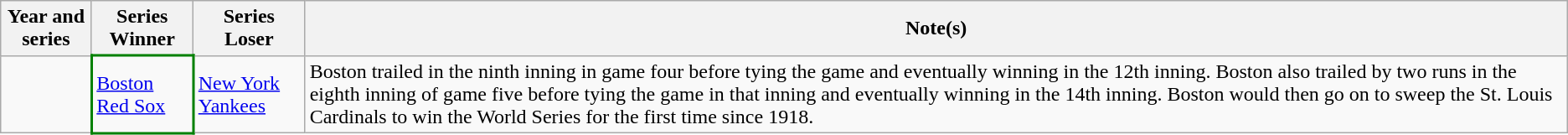<table class="wikitable">
<tr>
<th>Year and series</th>
<th>Series Winner</th>
<th>Series Loser</th>
<th>Note(s)</th>
</tr>
<tr>
<td></td>
<td style="border-bottom:2px solid green; border-top:2px solid green; border-left:2px solid green; border-right:2px solid green"><a href='#'>Boston Red Sox</a></td>
<td><a href='#'>New York Yankees</a></td>
<td>Boston trailed in the ninth inning in game four before tying the game and eventually winning in the 12th inning. Boston also trailed by two runs in the eighth inning of game five before tying the game in that inning and eventually winning in the 14th inning. Boston would then go on to sweep the St. Louis Cardinals to win the World Series for the first time since 1918.</td>
</tr>
</table>
